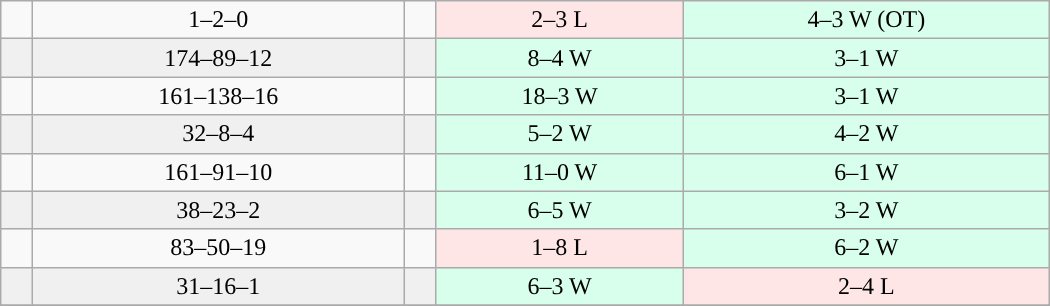<table class="wikitable" width=700>
<tr align="center">
<td><strong><a href='#'></a></strong></td>
<td>1–2–0</td>
<td></td>
<td bgcolor=FFE6E6>2–3 L</td>
<td bgcolor=D8FFEB>4–3 W (OT)</td>
</tr>
<tr align="center" bgcolor="#f0f0f0">
<td><strong><a href='#'></a></strong></td>
<td>174–89–12</td>
<td></td>
<td bgcolor=D8FFEB>8–4 W</td>
<td bgcolor=D8FFEB>3–1 W</td>
</tr>
<tr align="center">
<td><strong><a href='#'></a></strong></td>
<td>161–138–16</td>
<td></td>
<td bgcolor=D8FFEB>18–3 W</td>
<td bgcolor=D8FFEB>3–1 W</td>
</tr>
<tr align="center" bgcolor="#f0f0f0">
<td><strong><a href='#'></a></strong></td>
<td>32–8–4</td>
<td></td>
<td bgcolor=D8FFEB>5–2 W</td>
<td bgcolor=D8FFEB>4–2 W</td>
</tr>
<tr align="center">
<td><strong><a href='#'></a></strong></td>
<td>161–91–10</td>
<td></td>
<td bgcolor=D8FFEB>11–0 W</td>
<td bgcolor=D8FFEB>6–1 W</td>
</tr>
<tr align="center" bgcolor="#f0f0f0">
<td><strong><a href='#'></a></strong></td>
<td>38–23–2</td>
<td></td>
<td bgcolor=D8FFEB>6–5 W</td>
<td bgcolor=D8FFEB>3–2 W</td>
</tr>
<tr align="center">
<td><strong><a href='#'></a></strong></td>
<td>83–50–19</td>
<td></td>
<td bgcolor=FFE6E6>1–8 L</td>
<td bgcolor=D8FFEB>6–2 W</td>
</tr>
<tr align="center" bgcolor="#f0f0f0">
<td><strong><a href='#'></a></strong></td>
<td>31–16–1</td>
<td></td>
<td bgcolor=D8FFEB>6–3 W</td>
<td bgcolor=FFE6E6>2–4 L</td>
</tr>
<tr>
</tr>
</table>
